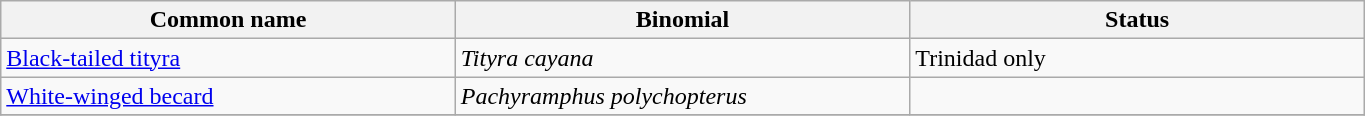<table width=72% class="wikitable">
<tr>
<th width=24%>Common name</th>
<th width=24%>Binomial</th>
<th width=24%>Status</th>
</tr>
<tr>
<td><a href='#'>Black-tailed tityra</a></td>
<td><em>Tityra cayana</em></td>
<td>Trinidad only</td>
</tr>
<tr>
<td><a href='#'>White-winged becard</a></td>
<td><em>Pachyramphus polychopterus</em></td>
<td></td>
</tr>
<tr>
</tr>
</table>
